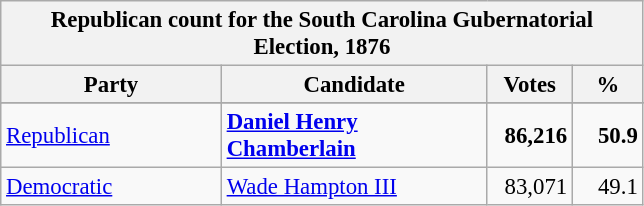<table class="wikitable" style="font-size:95%;">
<tr>
<th colspan="4">Republican count for the South Carolina Gubernatorial Election, 1876</th>
</tr>
<tr>
<th colspan="1" style="width: 140px">Party</th>
<th colspan="1" style="width: 170px">Candidate</th>
<th style="width: 50px">Votes</th>
<th style="width: 40px">%</th>
</tr>
<tr>
</tr>
<tr>
<td><a href='#'>Republican</a></td>
<td><strong><a href='#'>Daniel Henry Chamberlain</a></strong></td>
<td align="right"><strong>86,216</strong></td>
<td align="right"><strong>50.9</strong></td>
</tr>
<tr>
<td><a href='#'>Democratic</a></td>
<td><a href='#'>Wade Hampton III</a></td>
<td align="right">83,071</td>
<td align="right">49.1</td>
</tr>
</table>
